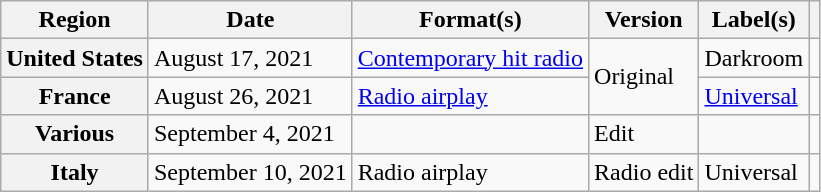<table class="wikitable plainrowheaders">
<tr>
<th scope="col">Region</th>
<th scope="col">Date</th>
<th scope="col">Format(s)</th>
<th scope="col">Version</th>
<th scope="col">Label(s)</th>
<th scope="col"></th>
</tr>
<tr>
<th scope="row">United States</th>
<td>August 17, 2021</td>
<td><a href='#'>Contemporary hit radio</a></td>
<td rowspan="2">Original</td>
<td>Darkroom</td>
<td style="text-align:center;"></td>
</tr>
<tr>
<th scope="row">France</th>
<td>August 26, 2021</td>
<td><a href='#'>Radio airplay</a></td>
<td><a href='#'>Universal</a></td>
<td style="text-align:center;"></td>
</tr>
<tr>
<th scope="row">Various</th>
<td>September 4, 2021</td>
<td></td>
<td>Edit</td>
<td></td>
<td style="text-align:center;"></td>
</tr>
<tr>
<th scope="row">Italy</th>
<td>September 10, 2021</td>
<td>Radio airplay</td>
<td>Radio edit</td>
<td>Universal</td>
<td style="text-align:center;"></td>
</tr>
</table>
